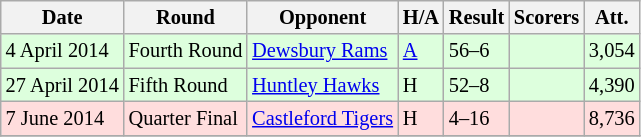<table class="wikitable" style="font-size:85%;">
<tr>
<th>Date</th>
<th>Round</th>
<th>Opponent</th>
<th>H/A</th>
<th>Result</th>
<th>Scorers</th>
<th>Att.</th>
</tr>
<tr style="background:#ddffdd">
<td>4 April 2014</td>
<td>Fourth Round</td>
<td> <a href='#'>Dewsbury Rams</a></td>
<td><a href='#'>A</a></td>
<td>56–6</td>
<td></td>
<td>3,054</td>
</tr>
<tr style="background:#ddffdd">
<td>27 April 2014</td>
<td>Fifth Round</td>
<td> <a href='#'>Huntley Hawks</a></td>
<td>H</td>
<td>52–8</td>
<td></td>
<td>4,390</td>
</tr>
<tr style="background:#ffdddd">
<td>7 June 2014</td>
<td>Quarter Final</td>
<td> <a href='#'>Castleford Tigers</a></td>
<td>H</td>
<td>4–16</td>
<td></td>
<td>8,736</td>
</tr>
<tr>
</tr>
</table>
